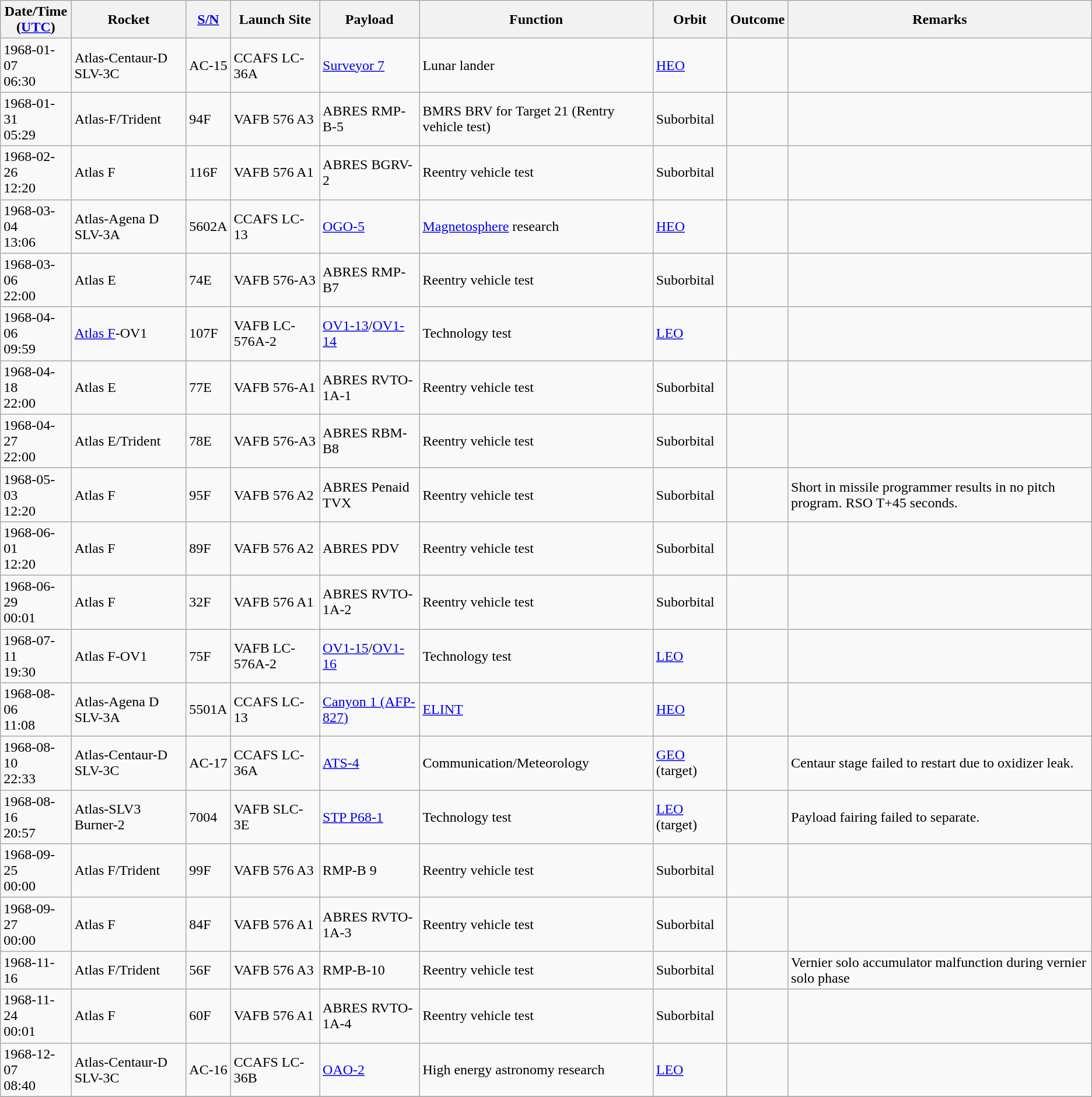<table class="wikitable" style="margin: 1em 1em 1em 0";>
<tr>
<th>Date/Time<br>(<a href='#'>UTC</a>)</th>
<th>Rocket</th>
<th><a href='#'>S/N</a></th>
<th>Launch Site</th>
<th>Payload</th>
<th>Function</th>
<th>Orbit</th>
<th>Outcome</th>
<th>Remarks</th>
</tr>
<tr>
<td>1968-01-07<br>06:30</td>
<td>Atlas-Centaur-D SLV-3C</td>
<td>AC-15</td>
<td>CCAFS LC-36A</td>
<td><a href='#'>Surveyor 7</a></td>
<td>Lunar lander</td>
<td><a href='#'>HEO</a></td>
<td></td>
<td></td>
</tr>
<tr>
<td>1968-01-31<br>05:29</td>
<td>Atlas-F/Trident</td>
<td>94F</td>
<td>VAFB 576 A3</td>
<td>ABRES RMP-B-5</td>
<td>BMRS BRV for Target 21 (Rentry vehicle test)</td>
<td>Suborbital</td>
<td></td>
<td></td>
</tr>
<tr>
<td>1968-02-26<br>12:20</td>
<td>Atlas F</td>
<td>116F</td>
<td>VAFB 576 A1</td>
<td>ABRES BGRV-2</td>
<td>Reentry vehicle test</td>
<td>Suborbital</td>
<td></td>
<td></td>
</tr>
<tr>
<td>1968-03-04<br>13:06</td>
<td>Atlas-Agena D SLV-3A</td>
<td>5602A</td>
<td>CCAFS LC-13</td>
<td><a href='#'>OGO-5</a></td>
<td><a href='#'>Magnetosphere</a> research</td>
<td><a href='#'>HEO</a></td>
<td></td>
<td></td>
</tr>
<tr>
<td>1968-03-06<br>22:00</td>
<td>Atlas E</td>
<td>74E</td>
<td>VAFB 576-A3</td>
<td>ABRES RMP-B7</td>
<td>Reentry vehicle test</td>
<td>Suborbital</td>
<td></td>
<td></td>
</tr>
<tr>
<td>1968-04-06<br>09:59</td>
<td><a href='#'>Atlas F</a>-OV1</td>
<td>107F</td>
<td>VAFB LC-576A-2</td>
<td><a href='#'>OV1-13</a>/<a href='#'>OV1-14</a></td>
<td>Technology test</td>
<td><a href='#'>LEO</a></td>
<td></td>
<td></td>
</tr>
<tr>
<td>1968-04-18<br>22:00</td>
<td>Atlas E</td>
<td>77E</td>
<td>VAFB 576-A1</td>
<td>ABRES RVTO-1A-1</td>
<td>Reentry vehicle test</td>
<td>Suborbital</td>
<td></td>
<td></td>
</tr>
<tr>
<td>1968-04-27<br>22:00</td>
<td>Atlas E/Trident</td>
<td>78E</td>
<td>VAFB 576-A3</td>
<td>ABRES RBM-B8</td>
<td>Reentry vehicle test</td>
<td>Suborbital</td>
<td></td>
<td></td>
</tr>
<tr>
<td>1968-05-03<br>12:20</td>
<td>Atlas F</td>
<td>95F</td>
<td>VAFB 576 A2</td>
<td>ABRES Penaid TVX</td>
<td>Reentry vehicle test</td>
<td>Suborbital</td>
<td></td>
<td>Short in missile programmer results in no pitch program. RSO T+45 seconds.</td>
</tr>
<tr>
<td>1968-06-01<br>12:20</td>
<td>Atlas F</td>
<td>89F</td>
<td>VAFB 576 A2</td>
<td>ABRES PDV</td>
<td>Reentry vehicle test</td>
<td>Suborbital</td>
<td></td>
<td></td>
</tr>
<tr>
<td>1968-06-29<br>00:01</td>
<td>Atlas F</td>
<td>32F</td>
<td>VAFB 576 A1</td>
<td>ABRES RVTO-1A-2</td>
<td>Reentry vehicle test</td>
<td>Suborbital</td>
<td></td>
<td></td>
</tr>
<tr>
<td>1968-07-11<br>19:30</td>
<td>Atlas F-OV1</td>
<td>75F</td>
<td>VAFB LC-576A-2</td>
<td><a href='#'>OV1-15</a>/<a href='#'>OV1-16</a></td>
<td>Technology test</td>
<td><a href='#'>LEO</a></td>
<td></td>
<td></td>
</tr>
<tr>
<td>1968-08-06<br>11:08</td>
<td>Atlas-Agena D SLV-3A</td>
<td>5501A</td>
<td>CCAFS LC-13</td>
<td><a href='#'>Canyon 1 (AFP-827)</a></td>
<td><a href='#'>ELINT</a></td>
<td><a href='#'>HEO</a></td>
<td></td>
<td></td>
</tr>
<tr>
<td>1968-08-10<br>22:33</td>
<td>Atlas-Centaur-D SLV-3C</td>
<td>AC-17</td>
<td>CCAFS LC-36A</td>
<td><a href='#'>ATS-4</a></td>
<td>Communication/Meteorology</td>
<td><a href='#'>GEO</a> (target)</td>
<td></td>
<td>Centaur stage failed to restart due to oxidizer leak.</td>
</tr>
<tr>
<td>1968-08-16<br>20:57</td>
<td>Atlas-SLV3 Burner-2</td>
<td>7004</td>
<td>VAFB SLC-3E</td>
<td><a href='#'>STP P68-1</a></td>
<td>Technology test</td>
<td><a href='#'>LEO</a> (target)</td>
<td></td>
<td>Payload fairing failed to separate.</td>
</tr>
<tr>
<td>1968-09-25<br>00:00</td>
<td>Atlas F/Trident</td>
<td>99F</td>
<td>VAFB 576 A3</td>
<td>RMP-B 9</td>
<td>Reentry vehicle test</td>
<td>Suborbital</td>
<td></td>
<td></td>
</tr>
<tr>
<td>1968-09-27<br>00:00</td>
<td>Atlas F</td>
<td>84F</td>
<td>VAFB 576 A1</td>
<td>ABRES RVTO-1A-3</td>
<td>Reentry vehicle test</td>
<td>Suborbital</td>
<td></td>
<td></td>
</tr>
<tr>
<td>1968-11-16<br></td>
<td>Atlas F/Trident</td>
<td>56F</td>
<td>VAFB 576 A3</td>
<td>RMP-B-10</td>
<td>Reentry vehicle test</td>
<td>Suborbital</td>
<td></td>
<td>Vernier solo accumulator malfunction during vernier solo phase</td>
</tr>
<tr>
<td>1968-11-24<br>00:01</td>
<td>Atlas F</td>
<td>60F</td>
<td>VAFB 576 A1</td>
<td>ABRES RVTO-1A-4</td>
<td>Reentry vehicle test</td>
<td>Suborbital</td>
<td></td>
<td></td>
</tr>
<tr>
<td>1968-12-07<br>08:40</td>
<td>Atlas-Centaur-D SLV-3C</td>
<td>AC-16</td>
<td>CCAFS LC-36B</td>
<td><a href='#'>OAO-2</a></td>
<td>High energy astronomy research</td>
<td><a href='#'>LEO</a></td>
<td></td>
<td></td>
</tr>
<tr>
</tr>
</table>
